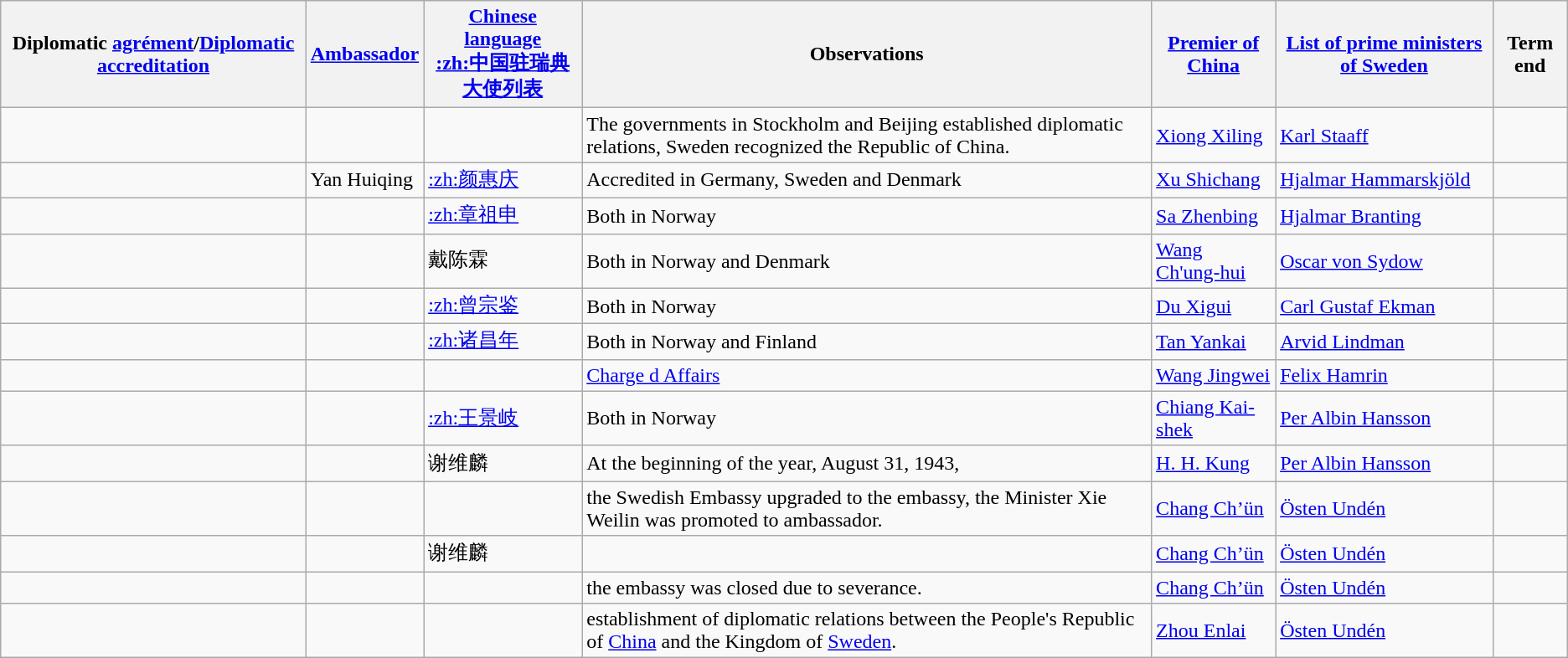<table class="wikitable sortable">
<tr>
<th>Diplomatic <a href='#'>agrément</a>/<a href='#'>Diplomatic accreditation</a></th>
<th><a href='#'>Ambassador</a></th>
<th><a href='#'>Chinese language</a><br><a href='#'>:zh:中国驻瑞典大使列表</a></th>
<th>Observations</th>
<th><a href='#'>Premier of China</a></th>
<th><a href='#'>List of prime ministers of Sweden</a></th>
<th>Term end</th>
</tr>
<tr>
<td></td>
<td></td>
<td></td>
<td>The governments in Stockholm and Beijing established diplomatic relations, Sweden recognized the Republic of China.</td>
<td><a href='#'>Xiong Xiling</a></td>
<td><a href='#'>Karl Staaff</a></td>
<td></td>
</tr>
<tr>
<td></td>
<td>Yan Huiqing</td>
<td><a href='#'>:zh:颜惠庆</a></td>
<td>Accredited in Germany, Sweden and Denmark</td>
<td><a href='#'>Xu Shichang</a></td>
<td><a href='#'>Hjalmar Hammarskjöld</a></td>
<td></td>
</tr>
<tr>
<td></td>
<td></td>
<td><a href='#'>:zh:章祖申</a></td>
<td>Both in Norway</td>
<td><a href='#'>Sa Zhenbing</a></td>
<td><a href='#'>Hjalmar Branting</a></td>
<td></td>
</tr>
<tr>
<td></td>
<td></td>
<td>戴陈霖</td>
<td>Both in Norway and Denmark</td>
<td><a href='#'>Wang Ch'ung-hui</a></td>
<td><a href='#'>Oscar von Sydow</a></td>
<td></td>
</tr>
<tr>
<td></td>
<td></td>
<td><a href='#'>:zh:曾宗鉴</a></td>
<td>Both in Norway</td>
<td><a href='#'>Du Xigui</a></td>
<td><a href='#'>Carl Gustaf Ekman</a></td>
<td></td>
</tr>
<tr>
<td></td>
<td></td>
<td><a href='#'>:zh:诸昌年</a></td>
<td>Both in Norway and Finland</td>
<td><a href='#'>Tan Yankai</a></td>
<td><a href='#'>Arvid Lindman</a></td>
<td></td>
</tr>
<tr>
<td></td>
<td></td>
<td></td>
<td><a href='#'>Charge d Affairs</a></td>
<td><a href='#'>Wang Jingwei</a></td>
<td><a href='#'>Felix Hamrin</a></td>
<td></td>
</tr>
<tr>
<td></td>
<td></td>
<td><a href='#'>:zh:王景岐</a></td>
<td>Both in Norway</td>
<td><a href='#'>Chiang Kai-shek</a></td>
<td><a href='#'>Per Albin Hansson</a></td>
<td></td>
</tr>
<tr>
<td></td>
<td></td>
<td>谢维麟</td>
<td>At the beginning of the year, August 31, 1943,</td>
<td><a href='#'>H. H. Kung</a></td>
<td><a href='#'>Per Albin Hansson</a></td>
<td></td>
</tr>
<tr>
<td></td>
<td></td>
<td></td>
<td>the Swedish Embassy upgraded to the embassy, the Minister Xie Weilin was promoted to ambassador.</td>
<td><a href='#'>Chang Ch’ün</a></td>
<td><a href='#'>Östen Undén</a></td>
<td></td>
</tr>
<tr>
<td></td>
<td></td>
<td>谢维麟</td>
<td></td>
<td><a href='#'>Chang Ch’ün</a></td>
<td><a href='#'>Östen Undén</a></td>
<td></td>
</tr>
<tr>
<td></td>
<td></td>
<td></td>
<td>the embassy was closed due to severance.</td>
<td><a href='#'>Chang Ch’ün</a></td>
<td><a href='#'>Östen Undén</a></td>
<td></td>
</tr>
<tr>
<td></td>
<td></td>
<td></td>
<td>establishment of diplomatic relations between the People's Republic of <a href='#'>China</a> and the Kingdom of <a href='#'>Sweden</a>.</td>
<td><a href='#'>Zhou Enlai</a></td>
<td><a href='#'>Östen Undén</a></td>
<td></td>
</tr>
</table>
